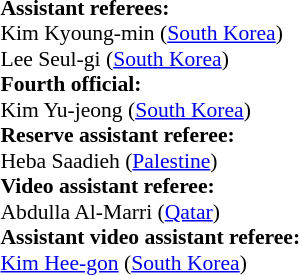<table style="width:100%; font-size:90%;">
<tr>
<td><br><strong>Assistant referees:</strong>
<br>Kim Kyoung-min (<a href='#'>South Korea</a>)
<br>Lee Seul-gi (<a href='#'>South Korea</a>)
<br><strong>Fourth official:</strong>
<br>Kim Yu-jeong (<a href='#'>South Korea</a>)
<br><strong>Reserve assistant referee:</strong>
<br>Heba Saadieh (<a href='#'>Palestine</a>)
<br><strong>Video assistant referee:</strong>
<br>Abdulla Al-Marri (<a href='#'>Qatar</a>)
<br><strong>Assistant video assistant referee:</strong>
<br><a href='#'>Kim Hee-gon</a> (<a href='#'>South Korea</a>)</td>
</tr>
</table>
